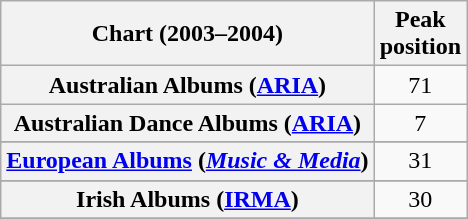<table class="wikitable sortable plainrowheaders" style="text-align:center">
<tr>
<th scope="col">Chart (2003–2004)</th>
<th scope="col">Peak<br>position</th>
</tr>
<tr>
<th scope="row">Australian Albums (<a href='#'>ARIA</a>)</th>
<td>71</td>
</tr>
<tr>
<th scope="row">Australian Dance Albums (<a href='#'>ARIA</a>)</th>
<td>7</td>
</tr>
<tr>
</tr>
<tr>
</tr>
<tr>
</tr>
<tr>
<th scope="row"><a href='#'>European Albums</a> (<em><a href='#'>Music & Media</a></em>)</th>
<td>31</td>
</tr>
<tr>
</tr>
<tr>
</tr>
<tr>
<th scope=row>Irish Albums (<a href='#'>IRMA</a>)</th>
<td>30</td>
</tr>
<tr>
</tr>
<tr>
</tr>
<tr>
</tr>
<tr>
</tr>
<tr>
</tr>
<tr>
</tr>
<tr>
</tr>
</table>
